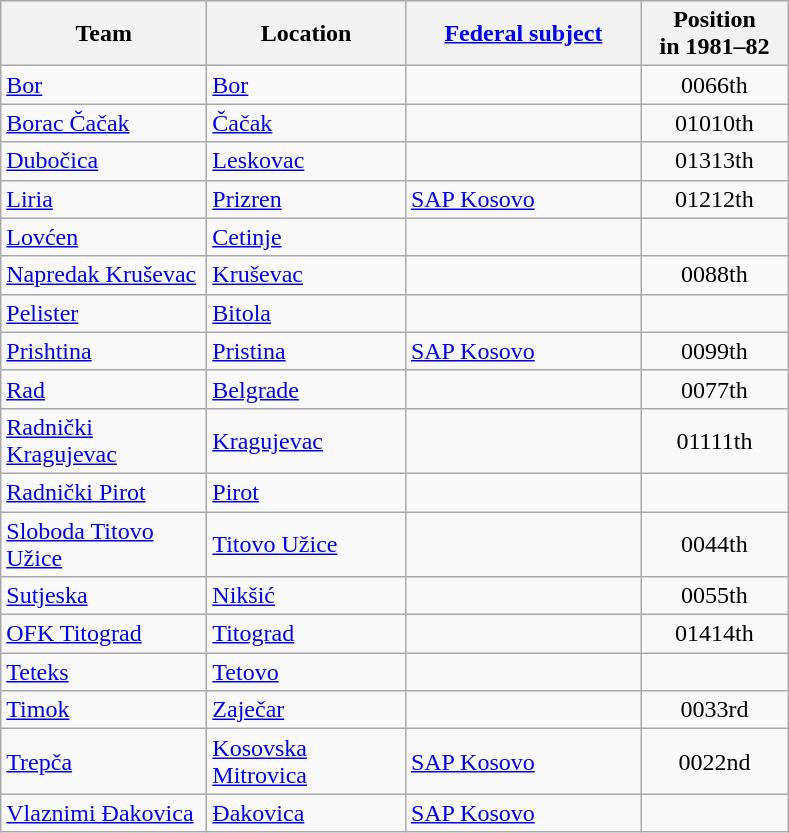<table class="wikitable sortable" style="text-align:left">
<tr>
<th width="130">Team</th>
<th width="125">Location</th>
<th width="150"><a href='#'>Federal subject</a></th>
<th width="90">Position<br>in 1981–82</th>
</tr>
<tr>
<td><a href='#'>Bor</a></td>
<td><a href='#'>Bor</a></td>
<td></td>
<td style="text-align:center"><span>006</span>6th</td>
</tr>
<tr>
<td><a href='#'>Borac Čačak</a></td>
<td><a href='#'>Čačak</a></td>
<td></td>
<td style="text-align:center"><span>010</span>10th</td>
</tr>
<tr>
<td><a href='#'>Dubočica</a></td>
<td><a href='#'>Leskovac</a></td>
<td></td>
<td style="text-align:center"><span>013</span>13th</td>
</tr>
<tr>
<td><a href='#'>Liria</a></td>
<td><a href='#'>Prizren</a></td>
<td> <a href='#'>SAP Kosovo</a></td>
<td style="text-align:center"><span>012</span>12th</td>
</tr>
<tr>
<td><a href='#'>Lovćen</a></td>
<td><a href='#'>Cetinje</a></td>
<td></td>
<td></td>
</tr>
<tr>
<td><a href='#'>Napredak Kruševac</a></td>
<td><a href='#'>Kruševac</a></td>
<td></td>
<td style="text-align:center"><span>008</span>8th</td>
</tr>
<tr>
<td><a href='#'>Pelister</a></td>
<td><a href='#'>Bitola</a></td>
<td></td>
<td></td>
</tr>
<tr>
<td><a href='#'>Prishtina</a></td>
<td><a href='#'>Pristina</a></td>
<td> <a href='#'>SAP Kosovo</a></td>
<td style="text-align:center"><span>009</span>9th</td>
</tr>
<tr>
<td><a href='#'>Rad</a></td>
<td><a href='#'>Belgrade</a></td>
<td></td>
<td style="text-align:center"><span>007</span>7th</td>
</tr>
<tr>
<td><a href='#'>Radnički Kragujevac</a></td>
<td><a href='#'>Kragujevac</a></td>
<td></td>
<td style="text-align:center"><span>011</span>11th</td>
</tr>
<tr>
<td><a href='#'>Radnički Pirot</a></td>
<td><a href='#'>Pirot</a></td>
<td></td>
<td></td>
</tr>
<tr>
<td><a href='#'>Sloboda Titovo Užice</a></td>
<td><a href='#'>Titovo Užice</a></td>
<td></td>
<td style="text-align:center"><span>004</span>4th</td>
</tr>
<tr>
<td><a href='#'>Sutjeska</a></td>
<td><a href='#'>Nikšić</a></td>
<td></td>
<td style="text-align:center"><span>005</span>5th</td>
</tr>
<tr>
<td><a href='#'>OFK Titograd</a></td>
<td><a href='#'>Titograd</a></td>
<td></td>
<td style="text-align:center"><span>014</span>14th</td>
</tr>
<tr>
<td><a href='#'>Teteks</a></td>
<td><a href='#'>Tetovo</a></td>
<td></td>
<td></td>
</tr>
<tr>
<td><a href='#'>Timok</a></td>
<td><a href='#'>Zaječar</a></td>
<td></td>
<td style="text-align:center"><span>003</span>3rd</td>
</tr>
<tr>
<td><a href='#'>Trepča</a></td>
<td><a href='#'>Kosovska Mitrovica</a></td>
<td> <a href='#'>SAP Kosovo</a></td>
<td style="text-align:center"><span>002</span>2nd</td>
</tr>
<tr>
<td><a href='#'>Vlaznimi Đakovica</a></td>
<td><a href='#'>Đakovica</a></td>
<td> <a href='#'>SAP Kosovo</a></td>
<td></td>
</tr>
</table>
